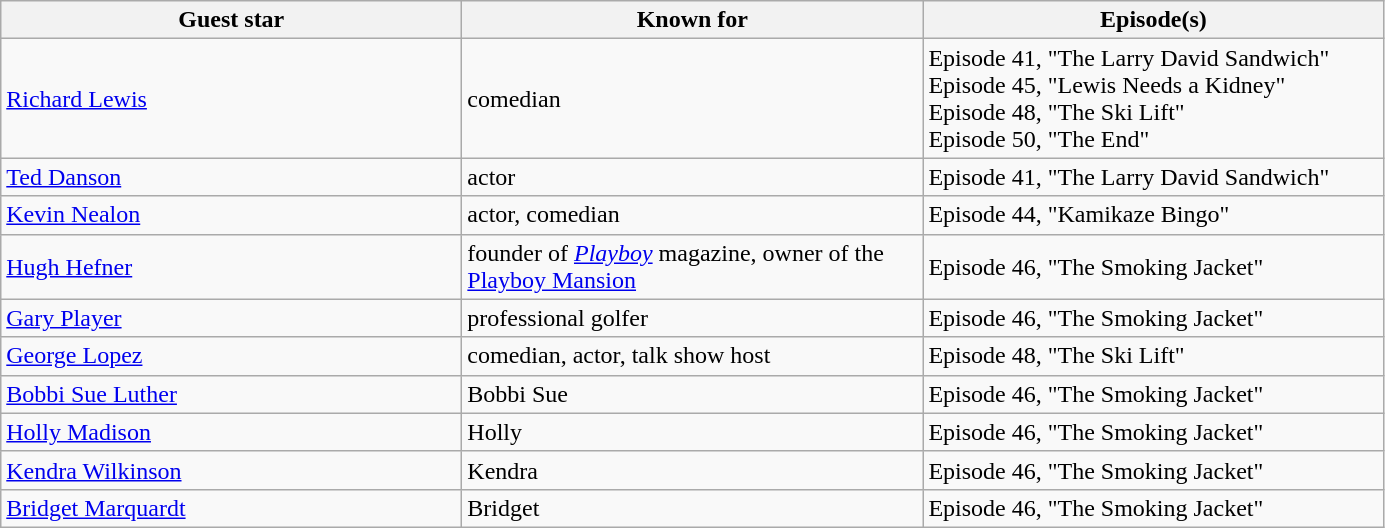<table class="wikitable">
<tr>
<th scope="col" style="width:300px;">Guest star</th>
<th scope="col" style="width:300px;">Known for</th>
<th scope="col" style="width:300px;">Episode(s)</th>
</tr>
<tr>
<td><a href='#'>Richard Lewis</a></td>
<td>comedian</td>
<td>Episode 41, "The Larry David Sandwich"<br>Episode 45, "Lewis Needs a Kidney"<br>Episode 48, "The Ski Lift"<br>Episode 50, "The End"</td>
</tr>
<tr>
<td><a href='#'>Ted Danson</a></td>
<td>actor</td>
<td>Episode 41, "The Larry David Sandwich"</td>
</tr>
<tr>
<td><a href='#'>Kevin Nealon</a></td>
<td>actor, comedian</td>
<td>Episode 44, "Kamikaze Bingo"</td>
</tr>
<tr>
<td><a href='#'>Hugh Hefner</a></td>
<td>founder of <em><a href='#'>Playboy</a></em> magazine, owner of the <a href='#'>Playboy Mansion</a></td>
<td>Episode 46, "The Smoking Jacket"</td>
</tr>
<tr>
<td><a href='#'>Gary Player</a></td>
<td>professional golfer</td>
<td>Episode 46, "The Smoking Jacket"</td>
</tr>
<tr>
<td><a href='#'>George Lopez</a></td>
<td>comedian, actor, talk show host</td>
<td>Episode 48, "The Ski Lift"</td>
</tr>
<tr>
<td><a href='#'>Bobbi Sue Luther</a></td>
<td>Bobbi Sue</td>
<td>Episode 46, "The Smoking Jacket"</td>
</tr>
<tr>
<td><a href='#'>Holly Madison</a></td>
<td>Holly</td>
<td>Episode 46, "The Smoking Jacket"</td>
</tr>
<tr>
<td><a href='#'>Kendra Wilkinson</a></td>
<td>Kendra</td>
<td>Episode 46, "The Smoking Jacket"</td>
</tr>
<tr>
<td><a href='#'>Bridget Marquardt</a></td>
<td>Bridget</td>
<td>Episode 46, "The Smoking Jacket"</td>
</tr>
</table>
